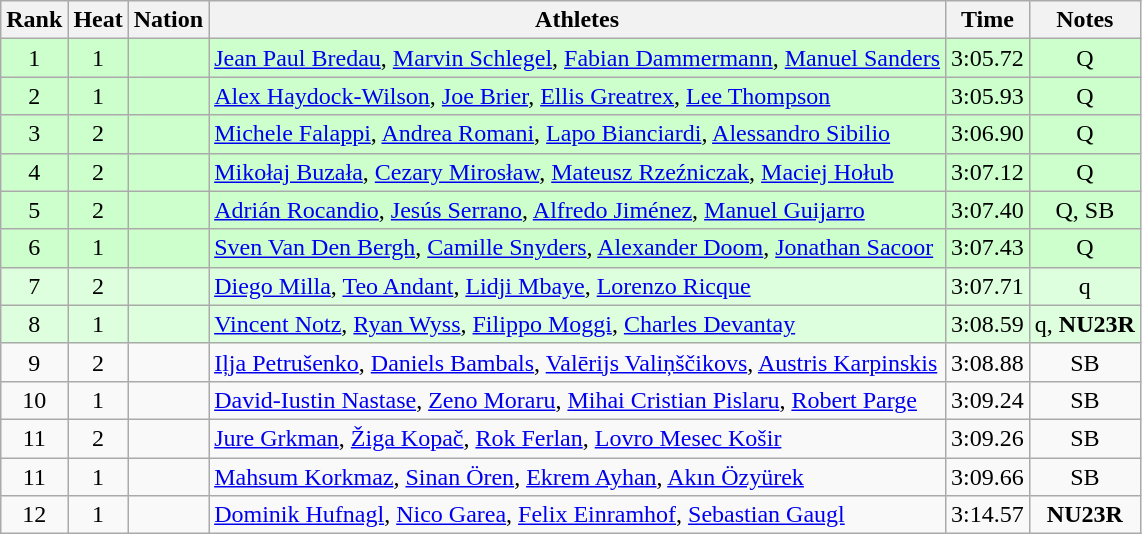<table class="wikitable sortable" style="text-align:center">
<tr>
<th>Rank</th>
<th>Heat</th>
<th>Nation</th>
<th>Athletes</th>
<th>Time</th>
<th>Notes</th>
</tr>
<tr bgcolor=ccffcc>
<td>1</td>
<td>1</td>
<td align=left></td>
<td align=left><a href='#'>Jean Paul Bredau</a>, <a href='#'>Marvin Schlegel</a>, <a href='#'>Fabian Dammermann</a>, <a href='#'>Manuel Sanders</a></td>
<td>3:05.72</td>
<td>Q</td>
</tr>
<tr bgcolor=ccffcc>
<td>2</td>
<td>1</td>
<td align=left></td>
<td align=left><a href='#'>Alex Haydock-Wilson</a>, <a href='#'>Joe Brier</a>, <a href='#'>Ellis Greatrex</a>, <a href='#'>Lee Thompson</a></td>
<td>3:05.93</td>
<td>Q</td>
</tr>
<tr bgcolor=ccffcc>
<td>3</td>
<td>2</td>
<td align=left></td>
<td align=left><a href='#'>Michele Falappi</a>, <a href='#'>Andrea Romani</a>, <a href='#'>Lapo Bianciardi</a>, <a href='#'>Alessandro Sibilio</a></td>
<td>3:06.90</td>
<td>Q</td>
</tr>
<tr bgcolor=ccffcc>
<td>4</td>
<td>2</td>
<td align=left></td>
<td align=left><a href='#'>Mikołaj Buzała</a>, <a href='#'>Cezary Mirosław</a>, <a href='#'>Mateusz Rzeźniczak</a>, <a href='#'>Maciej Hołub</a></td>
<td>3:07.12</td>
<td>Q</td>
</tr>
<tr bgcolor=ccffcc>
<td>5</td>
<td>2</td>
<td align=left></td>
<td align=left><a href='#'>Adrián Rocandio</a>, <a href='#'>Jesús Serrano</a>, <a href='#'>Alfredo Jiménez</a>, <a href='#'>Manuel Guijarro</a></td>
<td>3:07.40</td>
<td>Q, SB</td>
</tr>
<tr bgcolor=ccffcc>
<td>6</td>
<td>1</td>
<td align=left></td>
<td align=left><a href='#'>Sven Van Den Bergh</a>, <a href='#'>Camille Snyders</a>, <a href='#'>Alexander Doom</a>, <a href='#'>Jonathan Sacoor</a></td>
<td>3:07.43</td>
<td>Q</td>
</tr>
<tr bgcolor=ddffdd>
<td>7</td>
<td>2</td>
<td align=left></td>
<td align=left><a href='#'>Diego Milla</a>, <a href='#'>Teo Andant</a>, <a href='#'>Lidji Mbaye</a>, <a href='#'>Lorenzo Ricque</a></td>
<td>3:07.71</td>
<td>q</td>
</tr>
<tr bgcolor=ddffdd>
<td>8</td>
<td>1</td>
<td align=left></td>
<td align=left><a href='#'>Vincent Notz</a>, <a href='#'>Ryan Wyss</a>, <a href='#'>Filippo Moggi</a>, <a href='#'>Charles Devantay</a></td>
<td>3:08.59</td>
<td>q, <strong>NU23R</strong></td>
</tr>
<tr>
<td>9</td>
<td>2</td>
<td align=left></td>
<td align=left><a href='#'>Iļja Petrušenko</a>, <a href='#'>Daniels Bambals</a>, <a href='#'>Valērijs Valiņščikovs</a>, <a href='#'>Austris Karpinskis</a></td>
<td>3:08.88</td>
<td>SB</td>
</tr>
<tr>
<td>10</td>
<td>1</td>
<td align=left></td>
<td align=left><a href='#'>David-Iustin Nastase</a>, <a href='#'>Zeno Moraru</a>, <a href='#'>Mihai Cristian Pislaru</a>, <a href='#'>Robert Parge</a></td>
<td>3:09.24</td>
<td>SB</td>
</tr>
<tr>
<td>11</td>
<td>2</td>
<td align=left></td>
<td align=left><a href='#'>Jure Grkman</a>, <a href='#'>Žiga Kopač</a>, <a href='#'>Rok Ferlan</a>, <a href='#'>Lovro Mesec Košir</a></td>
<td>3:09.26</td>
<td>SB</td>
</tr>
<tr>
<td>11</td>
<td>1</td>
<td align=left></td>
<td align=left><a href='#'>Mahsum Korkmaz</a>, <a href='#'>Sinan Ören</a>, <a href='#'>Ekrem Ayhan</a>, <a href='#'>Akın Özyürek</a></td>
<td>3:09.66</td>
<td>SB</td>
</tr>
<tr>
<td>12</td>
<td>1</td>
<td align=left></td>
<td align=left><a href='#'>Dominik Hufnagl</a>, <a href='#'>Nico Garea</a>, <a href='#'>Felix Einramhof</a>, <a href='#'>Sebastian Gaugl</a></td>
<td>3:14.57</td>
<td><strong>NU23R</strong></td>
</tr>
</table>
